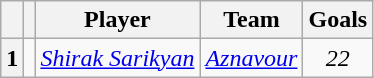<table class="wikitable">
<tr>
<th></th>
<th></th>
<th>Player</th>
<th>Team</th>
<th>Goals</th>
</tr>
<tr>
<th>1</th>
<td></td>
<td><em><a href='#'>Shirak Sarikyan</a></em></td>
<td><em><a href='#'>Aznavour</a></em></td>
<td align=center><em>22</em></td>
</tr>
</table>
